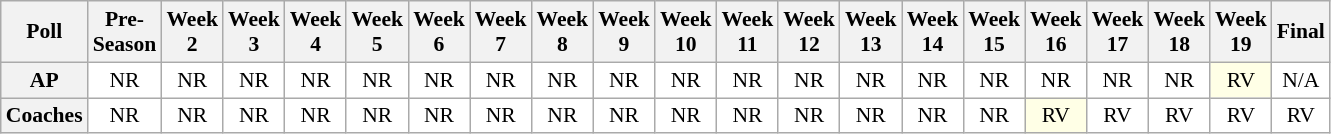<table class="wikitable" style="white-space:nowrap;font-size:90%">
<tr>
<th>Poll</th>
<th>Pre-<br>Season</th>
<th>Week<br>2</th>
<th>Week<br>3</th>
<th>Week<br>4</th>
<th>Week<br>5</th>
<th>Week<br>6</th>
<th>Week<br>7</th>
<th>Week<br>8</th>
<th>Week<br>9</th>
<th>Week<br>10</th>
<th>Week<br>11</th>
<th>Week<br>12</th>
<th>Week<br>13</th>
<th>Week<br>14</th>
<th>Week<br>15</th>
<th>Week<br>16</th>
<th>Week<br>17</th>
<th>Week<br>18</th>
<th>Week<br>19</th>
<th>Final</th>
</tr>
<tr style="text-align:center;">
<th>AP</th>
<td style="background:#FFF;">NR</td>
<td style="background:#FFF;">NR</td>
<td style="background:#FFF;">NR</td>
<td style="background:#FFF;">NR</td>
<td style="background:#FFF;">NR</td>
<td style="background:#FFF;">NR</td>
<td style="background:#FFF;">NR</td>
<td style="background:#FFF;">NR</td>
<td style="background:#FFF;">NR</td>
<td style="background:#FFF;">NR</td>
<td style="background:#FFF;">NR</td>
<td style="background:#FFF;">NR</td>
<td style="background:#FFF;">NR</td>
<td style="background:#FFF;">NR</td>
<td style="background:#FFF;">NR</td>
<td style="background:#FFF;">NR</td>
<td style="background:#FFF;">NR</td>
<td style="background:#FFF;">NR</td>
<td style="background:#FFFFE6;">RV</td>
<td style="background:#FFF;">N/A</td>
</tr>
<tr style="text-align:center;">
<th>Coaches</th>
<td style="background:#FFF;">NR</td>
<td style="background:#FFF;">NR</td>
<td style="background:#FFF;">NR</td>
<td style="background:#FFF;">NR</td>
<td style="background:#FFF;">NR</td>
<td style="background:#FFF;">NR</td>
<td style="background:#FFF;">NR</td>
<td style="background:#FFF;">NR</td>
<td style="background:#FFF;">NR</td>
<td style="background:#FFF;">NR</td>
<td style="background:#FFF;">NR</td>
<td style="background:#FFF;">NR</td>
<td style="background:#FFF;">NR</td>
<td style="background:#FFF;">NR</td>
<td style="background:#FFF;">NR</td>
<td style="background:#FFFFE6;">RV</td>
<td style="background:#FFF;">RV</td>
<td style="background:#FFF;">RV</td>
<td style="background:#FFF;">RV</td>
<td style="background:#FFF;">RV</td>
</tr>
</table>
